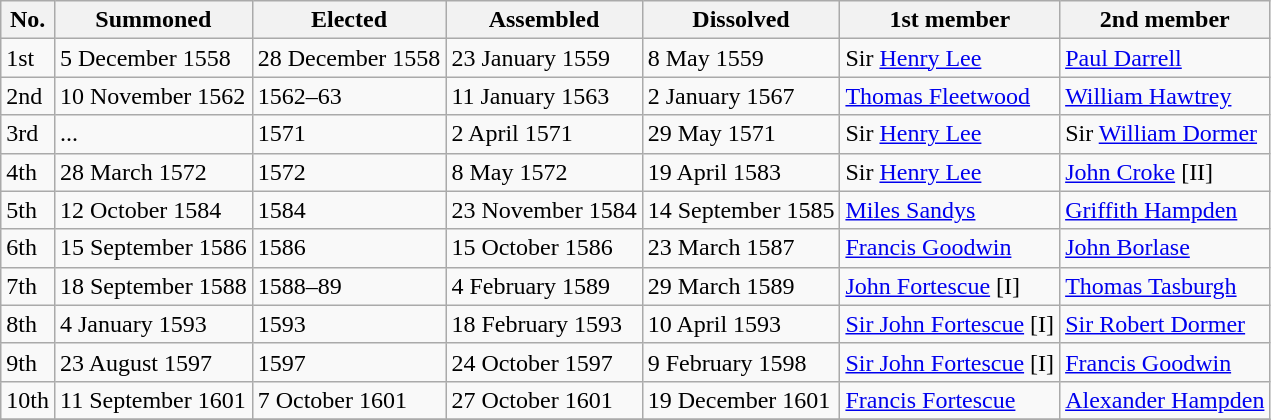<table class="wikitable">
<tr>
<th>No.</th>
<th>Summoned</th>
<th>Elected</th>
<th>Assembled</th>
<th>Dissolved</th>
<th>1st member</th>
<th>2nd member</th>
</tr>
<tr>
<td>1st</td>
<td>5 December 1558</td>
<td>28 December 1558</td>
<td>23 January 1559</td>
<td>8 May 1559</td>
<td>Sir <a href='#'>Henry Lee</a></td>
<td><a href='#'>Paul Darrell</a></td>
</tr>
<tr>
<td>2nd</td>
<td>10 November 1562</td>
<td>1562–63</td>
<td>11 January 1563</td>
<td>2 January 1567</td>
<td><a href='#'>Thomas Fleetwood</a></td>
<td><a href='#'>William Hawtrey</a></td>
</tr>
<tr>
<td>3rd</td>
<td>...</td>
<td>1571</td>
<td>2 April 1571</td>
<td>29 May 1571</td>
<td>Sir <a href='#'>Henry Lee</a></td>
<td>Sir <a href='#'>William Dormer</a></td>
</tr>
<tr>
<td>4th</td>
<td>28 March 1572</td>
<td>1572</td>
<td>8 May 1572</td>
<td>19 April 1583</td>
<td>Sir <a href='#'>Henry Lee</a></td>
<td><a href='#'>John Croke</a> [II]</td>
</tr>
<tr>
<td>5th</td>
<td>12 October 1584</td>
<td>1584</td>
<td>23 November 1584</td>
<td>14 September 1585</td>
<td><a href='#'>Miles Sandys</a></td>
<td><a href='#'>Griffith Hampden</a></td>
</tr>
<tr>
<td>6th</td>
<td>15 September 1586</td>
<td>1586</td>
<td>15 October 1586</td>
<td>23 March 1587</td>
<td><a href='#'>Francis Goodwin</a></td>
<td><a href='#'>John Borlase</a></td>
</tr>
<tr>
<td>7th</td>
<td>18 September 1588</td>
<td>1588–89</td>
<td>4 February 1589</td>
<td>29 March 1589</td>
<td><a href='#'>John Fortescue</a> [I]</td>
<td><a href='#'>Thomas Tasburgh</a></td>
</tr>
<tr>
<td>8th</td>
<td>4 January 1593</td>
<td>1593</td>
<td>18 February 1593</td>
<td>10 April 1593</td>
<td><a href='#'>Sir John Fortescue</a> [I]</td>
<td><a href='#'>Sir Robert Dormer</a></td>
</tr>
<tr>
<td>9th</td>
<td>23 August 1597</td>
<td>1597</td>
<td>24 October 1597</td>
<td>9 February 1598</td>
<td><a href='#'>Sir John Fortescue</a> [I]</td>
<td><a href='#'>Francis Goodwin</a></td>
</tr>
<tr>
<td>10th</td>
<td>11 September 1601</td>
<td>7 October 1601</td>
<td>27 October 1601</td>
<td>19 December 1601</td>
<td><a href='#'>Francis Fortescue</a></td>
<td><a href='#'>Alexander Hampden</a></td>
</tr>
<tr>
</tr>
</table>
